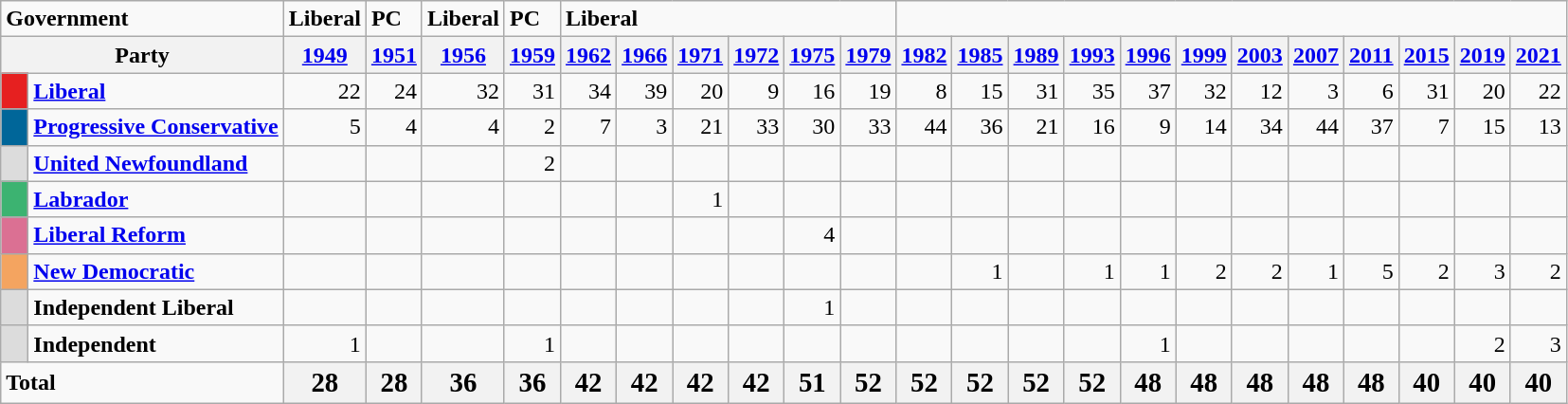<table class="wikitable">
<tr>
<td colspan = "2"><strong>Government</strong></td>
<td><strong>Liberal</strong></td>
<td><strong>PC</strong></td>
<td><strong>Liberal</strong></td>
<td><strong>PC</strong></td>
<td colspan="6" ><strong>Liberal</strong></td>
</tr>
<tr>
<th colspan = "2">Party</th>
<th><a href='#'>1949</a></th>
<th><a href='#'>1951</a></th>
<th><a href='#'>1956</a></th>
<th><a href='#'>1959</a></th>
<th><a href='#'>1962</a></th>
<th><a href='#'>1966</a></th>
<th><a href='#'>1971</a></th>
<th><a href='#'>1972</a></th>
<th><a href='#'>1975</a></th>
<th><a href='#'>1979</a></th>
<th><a href='#'>1982</a></th>
<th><a href='#'>1985</a></th>
<th><a href='#'>1989</a></th>
<th><a href='#'>1993</a></th>
<th><a href='#'>1996</a></th>
<th><a href='#'>1999</a></th>
<th><a href='#'>2003</a></th>
<th><a href='#'>2007</a></th>
<th><a href='#'>2011</a></th>
<th><a href='#'>2015</a></th>
<th><a href='#'>2019</a></th>
<th><a href='#'>2021</a></th>
</tr>
<tr align = "right">
<td bgcolor="#E62020">   </td>
<td align="left"><strong><a href='#'>Liberal</a></strong></td>
<td>22</td>
<td>24</td>
<td>32</td>
<td>31</td>
<td>34</td>
<td>39</td>
<td>20</td>
<td>9</td>
<td>16</td>
<td>19</td>
<td>8</td>
<td>15</td>
<td>31</td>
<td>35</td>
<td>37</td>
<td>32</td>
<td>12</td>
<td>3</td>
<td>6</td>
<td>31</td>
<td>20</td>
<td>22</td>
</tr>
<tr align = "right">
<td bgcolor="#006699">   </td>
<td align="left"><strong><a href='#'>Progressive Conservative</a></strong></td>
<td>5</td>
<td>4</td>
<td>4</td>
<td>2</td>
<td>7</td>
<td>3</td>
<td>21</td>
<td>33</td>
<td>30</td>
<td>33</td>
<td>44</td>
<td>36</td>
<td>21</td>
<td>16</td>
<td>9</td>
<td>14</td>
<td>34</td>
<td>44</td>
<td>37</td>
<td>7</td>
<td>15</td>
<td>13</td>
</tr>
<tr align = "right">
<td bgcolor="#DCDCDC">   </td>
<td align="left"><strong><a href='#'>United Newfoundland</a></strong></td>
<td></td>
<td></td>
<td></td>
<td>2</td>
<td></td>
<td></td>
<td></td>
<td></td>
<td></td>
<td></td>
<td></td>
<td></td>
<td></td>
<td></td>
<td></td>
<td></td>
<td></td>
<td></td>
<td></td>
<td></td>
<td></td>
<td></td>
</tr>
<tr align = "right">
<td bgcolor="#3CB371">   </td>
<td align="left"><strong><a href='#'>Labrador</a></strong></td>
<td></td>
<td></td>
<td></td>
<td></td>
<td></td>
<td></td>
<td>1</td>
<td></td>
<td></td>
<td></td>
<td></td>
<td></td>
<td></td>
<td></td>
<td></td>
<td></td>
<td></td>
<td></td>
<td></td>
<td></td>
<td></td>
<td></td>
</tr>
<tr align = "right">
<td bgcolor="palevioletred">   </td>
<td align="left"><strong><a href='#'>Liberal Reform</a></strong></td>
<td></td>
<td></td>
<td></td>
<td></td>
<td></td>
<td></td>
<td></td>
<td></td>
<td>4</td>
<td></td>
<td></td>
<td></td>
<td></td>
<td></td>
<td></td>
<td></td>
<td></td>
<td></td>
<td></td>
<td></td>
<td></td>
<td></td>
</tr>
<tr align = "right">
<td bgcolor="#F4A460">   </td>
<td align="left"><strong><a href='#'>New Democratic</a></strong></td>
<td></td>
<td></td>
<td></td>
<td></td>
<td></td>
<td></td>
<td></td>
<td></td>
<td></td>
<td></td>
<td></td>
<td>1</td>
<td></td>
<td>1</td>
<td>1</td>
<td>2</td>
<td>2</td>
<td>1</td>
<td>5</td>
<td>2</td>
<td>3</td>
<td>2</td>
</tr>
<tr align = "right">
<td bgcolor="#DCDCDC">   </td>
<td align="left"><strong>Independent Liberal</strong></td>
<td></td>
<td></td>
<td></td>
<td></td>
<td></td>
<td></td>
<td></td>
<td></td>
<td>1</td>
<td></td>
<td></td>
<td></td>
<td></td>
<td></td>
<td></td>
<td></td>
<td></td>
<td></td>
<td></td>
<td></td>
<td></td>
<td></td>
</tr>
<tr align = "right">
<td bgcolor="#DCDCDC">   </td>
<td align="left"><strong>Independent</strong></td>
<td>1</td>
<td></td>
<td></td>
<td>1</td>
<td></td>
<td></td>
<td></td>
<td></td>
<td></td>
<td></td>
<td></td>
<td></td>
<td></td>
<td></td>
<td>1</td>
<td></td>
<td></td>
<td></td>
<td></td>
<td></td>
<td>2</td>
<td>3</td>
</tr>
<tr align = "right">
<td colspan = "2" align="left"><strong>Total</strong></td>
<th><strong><big>28</big></strong></th>
<th><strong><big>28</big></strong></th>
<th><strong><big>36</big></strong></th>
<th><strong><big>36</big></strong></th>
<th><strong><big>42</big></strong></th>
<th><strong><big>42</big></strong></th>
<th><strong><big>42</big></strong></th>
<th><strong><big>42</big></strong></th>
<th><strong><big>51</big></strong></th>
<th><strong><big>52</big></strong></th>
<th><strong><big>52</big></strong></th>
<th><strong><big>52</big></strong></th>
<th><strong><big>52</big></strong></th>
<th><strong><big>52</big></strong></th>
<th><strong><big>48</big></strong></th>
<th><strong><big>48</big></strong></th>
<th><strong><big>48</big></strong></th>
<th><strong><big>48</big></strong></th>
<th><strong><big>48</big></strong></th>
<th><strong><big>40</big></strong></th>
<th><strong><big>40</big></strong></th>
<th><strong><big>40</big></strong></th>
</tr>
</table>
